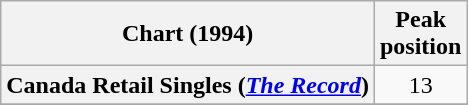<table class="wikitable plainrowheaders sortable" style="text-align:center;">
<tr>
<th scope="col">Chart (1994)</th>
<th scope="col">Peak<br>position</th>
</tr>
<tr>
<th scope="row">Canada Retail Singles (<em><a href='#'>The Record</a></em>)</th>
<td>13</td>
</tr>
<tr>
</tr>
<tr>
</tr>
<tr>
</tr>
<tr>
</tr>
</table>
